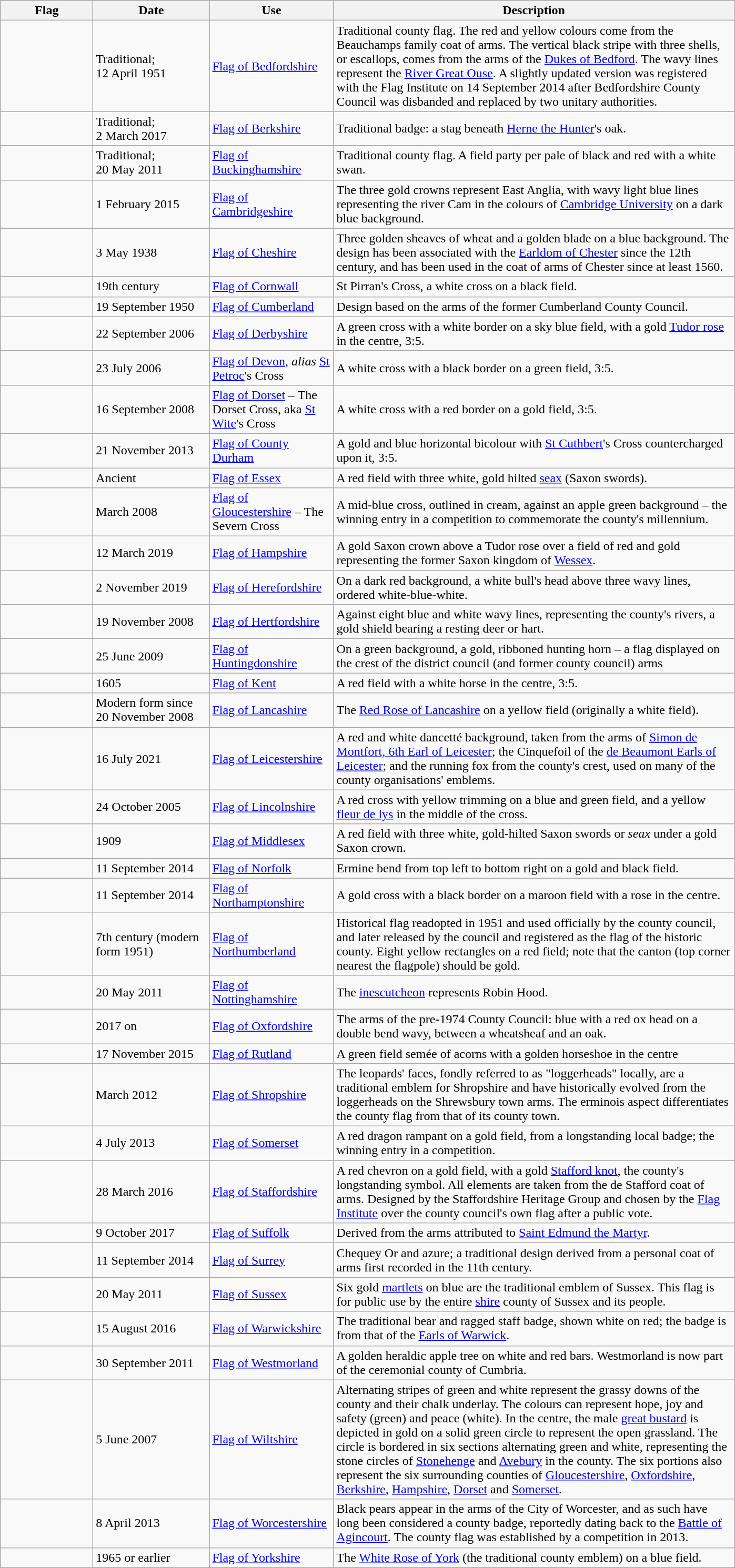<table class="wikitable">
<tr style="background:#efefef;">
<th style="width:110px;">Flag</th>
<th style="width:140px;">Date</th>
<th style="width:150px;">Use</th>
<th style="width:500px;">Description</th>
</tr>
<tr>
<td></td>
<td>Traditional; <br> 12 April 1951</td>
<td><a href='#'>Flag of Bedfordshire</a> </td>
<td>Traditional county flag. The red and yellow colours come from the Beauchamps family coat of arms. The vertical black stripe with three shells, or escallops, comes from the arms of the <a href='#'>Dukes of Bedford</a>. The wavy lines represent the <a href='#'>River Great Ouse</a>. A slightly updated version was registered with the Flag Institute on 14 September 2014 after Bedfordshire County Council was disbanded and replaced by two unitary authorities.</td>
</tr>
<tr>
<td></td>
<td>Traditional;  <br> 2 March 2017</td>
<td><a href='#'>Flag of Berkshire</a></td>
<td>Traditional badge: a stag beneath <a href='#'>Herne the Hunter</a>'s oak.</td>
</tr>
<tr>
<td></td>
<td>Traditional; <br>  20 May 2011</td>
<td><a href='#'>Flag of Buckinghamshire</a></td>
<td>Traditional county flag. A field party per pale of black and red with a white swan.</td>
</tr>
<tr>
<td></td>
<td>1 February 2015</td>
<td><a href='#'>Flag of Cambridgeshire</a></td>
<td>The three gold crowns represent East Anglia, with wavy light blue lines representing the river Cam in the colours of <a href='#'>Cambridge University</a> on a dark blue background.</td>
</tr>
<tr>
<td><br></td>
<td>3 May 1938</td>
<td><a href='#'>Flag of Cheshire</a></td>
<td>Three golden sheaves of wheat and a golden blade on a blue background. The design has been associated with the <a href='#'>Earldom of Chester</a> since the 12th century, and has been used in the coat of arms of Chester since at least 1560.</td>
</tr>
<tr>
<td></td>
<td>19th century</td>
<td><a href='#'>Flag of Cornwall</a></td>
<td>St Pirran's Cross, a white cross on a black field.</td>
</tr>
<tr>
<td></td>
<td>19 September 1950</td>
<td><a href='#'>Flag of Cumberland</a></td>
<td>Design based on the arms of the former Cumberland County Council.</td>
</tr>
<tr>
<td></td>
<td>22 September 2006</td>
<td><a href='#'>Flag of Derbyshire</a> <br></td>
<td>A green cross with a white border on a sky blue field, with a gold <a href='#'>Tudor rose</a> in the centre, 3:5.</td>
</tr>
<tr>
<td></td>
<td>23 July 2006</td>
<td><a href='#'>Flag of Devon</a>, <em>alias</em> <a href='#'>St Petroc</a>'s Cross <br></td>
<td>A white cross with a black border on a green field, 3:5.</td>
</tr>
<tr>
<td></td>
<td>16 September 2008</td>
<td><a href='#'>Flag of Dorset</a> – The Dorset Cross, aka <a href='#'>St Wite</a>'s Cross  <br></td>
<td>A white cross with a red border on a gold field, 3:5.</td>
</tr>
<tr>
<td></td>
<td>21 November 2013</td>
<td><a href='#'>Flag of County Durham</a></td>
<td>A gold and blue horizontal bicolour with <a href='#'>St Cuthbert</a>'s Cross countercharged upon it, 3:5.</td>
</tr>
<tr>
<td></td>
<td>Ancient</td>
<td><a href='#'>Flag of Essex</a> <br></td>
<td>A red field with three white, gold hilted <a href='#'>seax</a> (Saxon swords).</td>
</tr>
<tr>
<td></td>
<td>March 2008</td>
<td><a href='#'>Flag of Gloucestershire</a> – The Severn Cross <br></td>
<td>A mid-blue cross, outlined in cream, against an apple green background – the winning entry in a competition to commemorate the county's millennium.</td>
</tr>
<tr>
<td></td>
<td>12 March 2019</td>
<td><a href='#'>Flag of Hampshire</a></td>
<td>A gold Saxon crown above a Tudor rose over a field of red and gold representing the former Saxon kingdom of <a href='#'>Wessex</a>.</td>
</tr>
<tr>
<td></td>
<td>2 November 2019</td>
<td><a href='#'>Flag of Herefordshire</a></td>
<td>On a dark red background, a white bull's head above three wavy lines, ordered white-blue-white.</td>
</tr>
<tr>
<td></td>
<td>19 November 2008</td>
<td><a href='#'>Flag of Hertfordshire</a> </td>
<td>Against eight blue and white wavy lines, representing the county's rivers, a gold shield bearing a resting deer or hart.</td>
</tr>
<tr>
<td></td>
<td>25 June 2009</td>
<td><a href='#'>Flag of</a> <a href='#'>Huntingdonshire</a></td>
<td>On a green background, a gold, ribboned hunting horn – a flag displayed on the crest of the district council (and former county council) arms</td>
</tr>
<tr>
<td></td>
<td>1605</td>
<td><a href='#'>Flag of Kent</a> <br></td>
<td>A red field with a white horse in the centre, 3:5.</td>
</tr>
<tr>
<td></td>
<td>Modern form since 20 November 2008</td>
<td><a href='#'>Flag of Lancashire</a> <br></td>
<td>The <a href='#'>Red Rose of Lancashire</a> on a yellow field (originally a white field).</td>
</tr>
<tr>
<td></td>
<td>16 July 2021</td>
<td><a href='#'>Flag of Leicestershire</a> <br></td>
<td>A red and white dancetté background, taken from the arms of <a href='#'>Simon de Montfort, 6th Earl of Leicester</a>; the Cinquefoil of the <a href='#'>de Beaumont Earls of Leicester</a>; and the running fox from the county's crest, used on many of the county organisations' emblems.</td>
</tr>
<tr>
<td></td>
<td>24 October 2005</td>
<td><a href='#'>Flag of Lincolnshire</a> <br></td>
<td>A red cross with yellow trimming on a blue and green field, and a yellow <a href='#'>fleur de lys</a> in the middle of the cross.</td>
</tr>
<tr>
<td></td>
<td>1909</td>
<td><a href='#'>Flag of Middlesex</a></td>
<td>A red field with three white, gold-hilted Saxon swords or <em>seax</em> under a gold Saxon crown.</td>
</tr>
<tr>
<td></td>
<td>11 September 2014</td>
<td><a href='#'>Flag of Norfolk</a></td>
<td>Ermine bend from top left to bottom right on a gold and black field.</td>
</tr>
<tr>
<td></td>
<td>11 September 2014</td>
<td><a href='#'>Flag of Northamptonshire</a></td>
<td>A gold cross with a black border on a maroon field with a rose in the centre.</td>
</tr>
<tr>
<td></td>
<td>7th century (modern form 1951)</td>
<td><a href='#'>Flag of Northumberland</a> </td>
<td>Historical flag readopted in 1951 and used officially by the county council, and later released by the council and registered as the flag of the historic county. Eight yellow rectangles on a red field; note that the canton (top corner nearest the flagpole) should be gold.</td>
</tr>
<tr>
<td></td>
<td>20 May 2011</td>
<td><a href='#'>Flag of Nottinghamshire</a></td>
<td>The <a href='#'>inescutcheon</a> represents Robin Hood.</td>
</tr>
<tr>
<td></td>
<td>2017 on</td>
<td><a href='#'>Flag of Oxfordshire</a></td>
<td>The arms of the pre-1974 County Council: blue with a red ox head on a double bend wavy, between a wheatsheaf and an oak. </td>
</tr>
<tr>
<td></td>
<td>17 November 2015</td>
<td><a href='#'>Flag of Rutland</a> </td>
<td>A green field semée of acorns with a golden horseshoe in the centre</td>
</tr>
<tr>
<td></td>
<td>March 2012</td>
<td><a href='#'>Flag of Shropshire</a></td>
<td>The leopards' faces, fondly referred to as "loggerheads" locally, are a traditional emblem for Shropshire and have historically evolved from the loggerheads on the Shrewsbury town arms. The erminois aspect differentiates the county flag from that of its county town.</td>
</tr>
<tr>
<td></td>
<td>4 July 2013</td>
<td><a href='#'>Flag of Somerset</a></td>
<td>A red dragon rampant on a gold field, from a longstanding local badge; the winning entry in a competition.</td>
</tr>
<tr>
<td></td>
<td>28 March 2016</td>
<td><a href='#'>Flag of Staffordshire</a></td>
<td>A red chevron on a gold field, with a gold <a href='#'>Stafford knot</a>, the county's longstanding symbol. All elements are taken from the de Stafford coat of arms. Designed by the Staffordshire Heritage Group and chosen by the <a href='#'>Flag Institute</a> over the county council's own flag after a public vote.</td>
</tr>
<tr>
<td></td>
<td>9 October 2017</td>
<td><a href='#'>Flag of Suffolk</a></td>
<td>Derived from the arms attributed to <a href='#'>Saint Edmund the Martyr</a>.</td>
</tr>
<tr>
<td></td>
<td>11 September 2014</td>
<td><a href='#'>Flag of Surrey</a></td>
<td>Chequey Or and azure; a traditional design derived from a personal coat of arms first recorded in the 11th century.</td>
</tr>
<tr>
<td></td>
<td>20 May 2011</td>
<td><a href='#'>Flag of Sussex</a></td>
<td>Six gold <a href='#'>martlets</a> on blue are the traditional emblem of Sussex.  This flag is for public use by the entire <a href='#'>shire</a> county of Sussex and its people.</td>
</tr>
<tr>
<td></td>
<td>15 August 2016</td>
<td><a href='#'>Flag of Warwickshire</a></td>
<td>The traditional bear and ragged staff badge, shown white on red; the badge is from that of the <a href='#'>Earls of Warwick</a>.</td>
</tr>
<tr>
<td></td>
<td>30 September 2011</td>
<td><a href='#'>Flag of Westmorland</a></td>
<td>A golden heraldic apple tree on white and red bars. Westmorland is now part of the ceremonial county of Cumbria.</td>
</tr>
<tr>
<td></td>
<td>5 June 2007</td>
<td><a href='#'>Flag of Wiltshire</a></td>
<td>Alternating stripes of green and white represent the grassy downs of the county and their chalk underlay. The colours can represent hope, joy and safety (green) and peace (white). In the centre, the male <a href='#'>great bustard</a> is depicted in gold on a solid green circle to represent the open grassland. The circle is bordered in six sections alternating green and white, representing the stone circles of <a href='#'>Stonehenge</a> and <a href='#'>Avebury</a> in the county. The six portions also represent the six surrounding counties of <a href='#'>Gloucestershire</a>, <a href='#'>Oxfordshire</a>, <a href='#'>Berkshire</a>, <a href='#'>Hampshire</a>, <a href='#'>Dorset</a> and <a href='#'>Somerset</a>.</td>
</tr>
<tr>
<td></td>
<td>8 April 2013</td>
<td><a href='#'>Flag of Worcestershire</a></td>
<td>Black pears appear in the arms of the City of Worcester, and as such have long been considered a county badge, reportedly dating back to the <a href='#'>Battle of Agincourt</a>. The county flag was established by a competition in 2013.</td>
</tr>
<tr>
<td></td>
<td>1965 or earlier</td>
<td><a href='#'>Flag of Yorkshire</a></td>
<td>The <a href='#'>White Rose of York</a> (the traditional county emblem) on a blue field.</td>
</tr>
</table>
